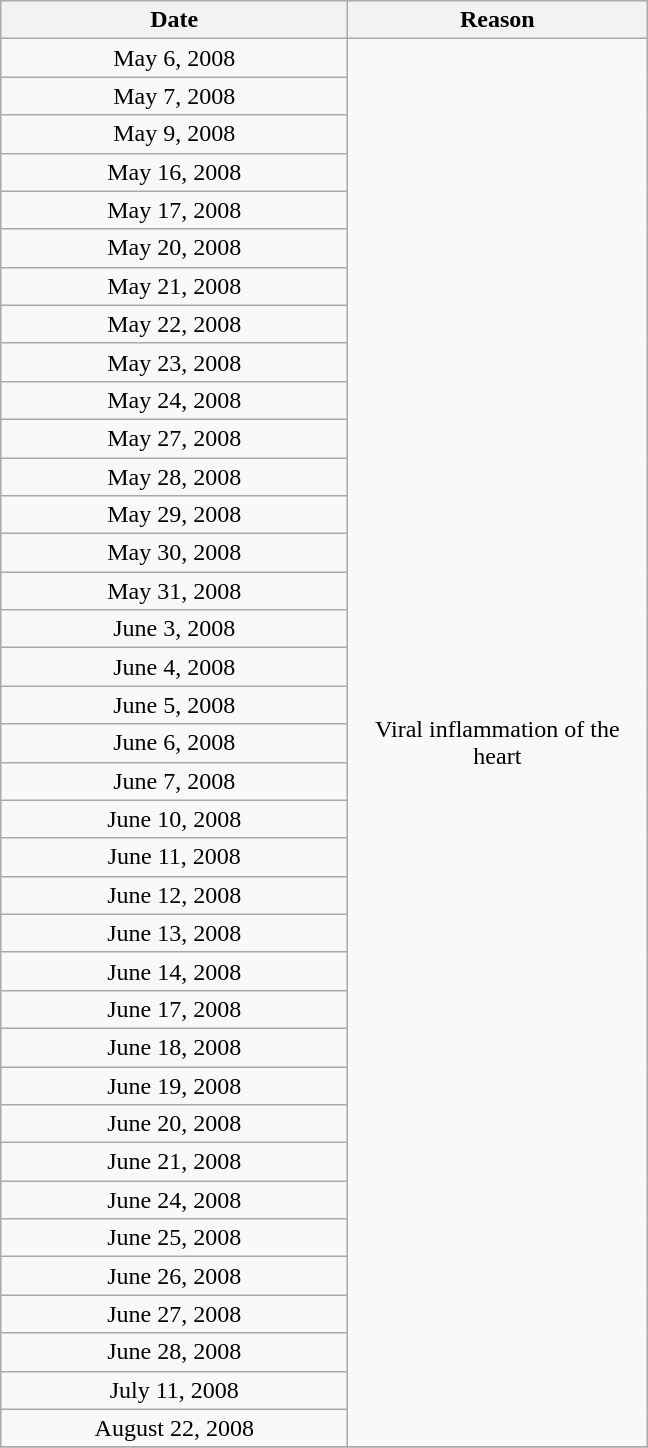<table class="wikitable" style="text-align:center;">
<tr>
<th scope="col" style="width:14em;">Date</th>
<th scope="col" style="width:12em;">Reason</th>
</tr>
<tr>
<td>May 6, 2008</td>
<td rowspan="37">Viral inflammation of the heart</td>
</tr>
<tr>
<td>May 7, 2008</td>
</tr>
<tr>
<td>May 9, 2008</td>
</tr>
<tr>
<td>May 16, 2008</td>
</tr>
<tr>
<td>May 17, 2008</td>
</tr>
<tr>
<td>May 20, 2008</td>
</tr>
<tr>
<td>May 21, 2008</td>
</tr>
<tr>
<td>May 22, 2008</td>
</tr>
<tr>
<td>May 23, 2008</td>
</tr>
<tr>
<td>May 24, 2008</td>
</tr>
<tr>
<td>May 27, 2008</td>
</tr>
<tr>
<td>May 28, 2008</td>
</tr>
<tr>
<td>May 29, 2008</td>
</tr>
<tr>
<td>May 30, 2008</td>
</tr>
<tr>
<td>May 31, 2008</td>
</tr>
<tr>
<td>June 3, 2008</td>
</tr>
<tr>
<td>June 4, 2008</td>
</tr>
<tr>
<td>June 5, 2008</td>
</tr>
<tr>
<td>June 6, 2008</td>
</tr>
<tr>
<td>June 7, 2008</td>
</tr>
<tr>
<td>June 10, 2008</td>
</tr>
<tr>
<td>June 11, 2008</td>
</tr>
<tr>
<td>June 12, 2008</td>
</tr>
<tr>
<td>June 13, 2008</td>
</tr>
<tr>
<td>June 14, 2008</td>
</tr>
<tr>
<td>June 17, 2008</td>
</tr>
<tr>
<td>June 18, 2008</td>
</tr>
<tr>
<td>June 19, 2008</td>
</tr>
<tr>
<td>June 20, 2008</td>
</tr>
<tr>
<td>June 21, 2008</td>
</tr>
<tr>
<td>June 24, 2008</td>
</tr>
<tr>
<td>June 25, 2008</td>
</tr>
<tr>
<td>June 26, 2008</td>
</tr>
<tr>
<td>June 27, 2008</td>
</tr>
<tr>
<td>June 28, 2008</td>
</tr>
<tr>
<td>July 11, 2008</td>
</tr>
<tr>
<td>August 22, 2008</td>
</tr>
<tr>
</tr>
</table>
